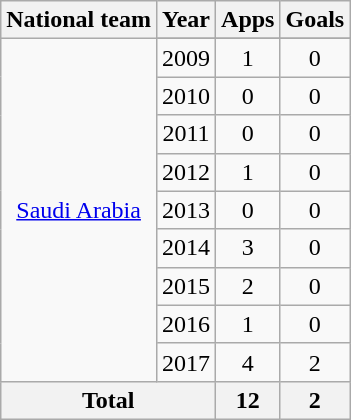<table class=wikitable style="text-align: center">
<tr>
<th>National team</th>
<th>Year</th>
<th>Apps</th>
<th>Goals</th>
</tr>
<tr>
<td rowspan=10><a href='#'>Saudi Arabia</a></td>
</tr>
<tr>
<td>2009</td>
<td>1</td>
<td>0</td>
</tr>
<tr>
<td>2010</td>
<td>0</td>
<td>0</td>
</tr>
<tr>
<td>2011</td>
<td>0</td>
<td>0</td>
</tr>
<tr>
<td>2012</td>
<td>1</td>
<td>0</td>
</tr>
<tr>
<td>2013</td>
<td>0</td>
<td>0</td>
</tr>
<tr>
<td>2014</td>
<td>3</td>
<td>0</td>
</tr>
<tr>
<td>2015</td>
<td>2</td>
<td>0</td>
</tr>
<tr>
<td>2016</td>
<td>1</td>
<td>0</td>
</tr>
<tr>
<td>2017</td>
<td>4</td>
<td>2</td>
</tr>
<tr>
<th colspan=2>Total</th>
<th>12</th>
<th>2</th>
</tr>
</table>
